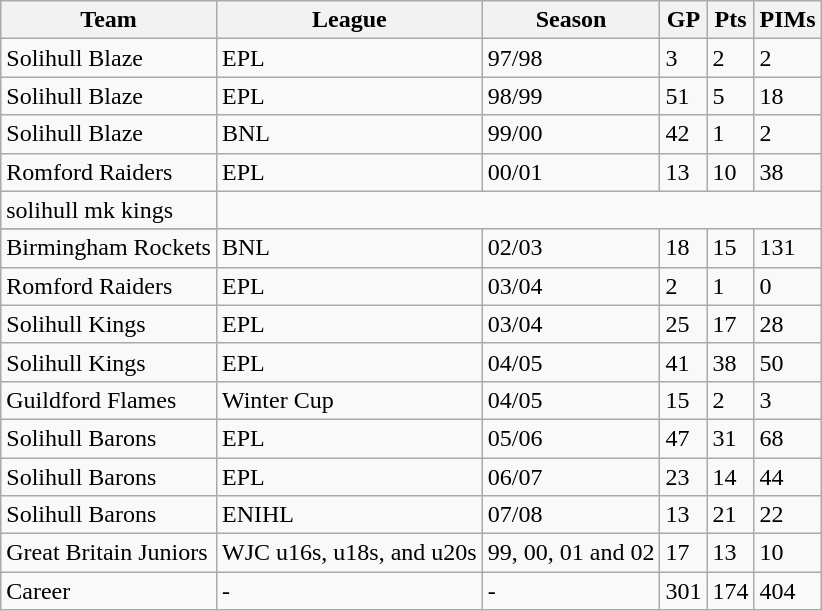<table class="wikitable">
<tr>
<th>Team</th>
<th>League</th>
<th>Season</th>
<th>GP</th>
<th>Pts</th>
<th>PIMs</th>
</tr>
<tr>
<td>Solihull Blaze</td>
<td>EPL</td>
<td>97/98</td>
<td>3</td>
<td>2</td>
<td>2</td>
</tr>
<tr>
<td>Solihull Blaze</td>
<td>EPL</td>
<td>98/99</td>
<td>51</td>
<td>5</td>
<td>18</td>
</tr>
<tr>
<td>Solihull Blaze</td>
<td>BNL</td>
<td>99/00</td>
<td>42</td>
<td>1</td>
<td>2</td>
</tr>
<tr>
<td>Romford Raiders</td>
<td>EPL</td>
<td>00/01</td>
<td>13</td>
<td>10</td>
<td>38</td>
</tr>
<tr>
<td>solihull mk kings</td>
</tr>
<tr FBNL>
</tr>
<tr 02/03>
</tr>
<tr 11>
</tr>
<tr 4>
</tr>
<tr 4>
<td>Birmingham Rockets</td>
<td>BNL</td>
<td>02/03</td>
<td>18</td>
<td>15</td>
<td>131</td>
</tr>
<tr>
<td>Romford Raiders</td>
<td>EPL</td>
<td>03/04</td>
<td>2</td>
<td>1</td>
<td>0</td>
</tr>
<tr>
<td>Solihull Kings</td>
<td>EPL</td>
<td>03/04</td>
<td>25</td>
<td>17</td>
<td>28</td>
</tr>
<tr>
<td>Solihull Kings</td>
<td>EPL</td>
<td>04/05</td>
<td>41</td>
<td>38</td>
<td>50</td>
</tr>
<tr>
<td>Guildford Flames</td>
<td>Winter Cup</td>
<td>04/05</td>
<td>15</td>
<td>2</td>
<td>3</td>
</tr>
<tr>
<td>Solihull Barons</td>
<td>EPL</td>
<td>05/06</td>
<td>47</td>
<td>31</td>
<td>68</td>
</tr>
<tr>
<td>Solihull Barons</td>
<td>EPL</td>
<td>06/07</td>
<td>23</td>
<td>14</td>
<td>44</td>
</tr>
<tr>
<td>Solihull Barons</td>
<td>ENIHL</td>
<td>07/08</td>
<td>13</td>
<td>21</td>
<td>22</td>
</tr>
<tr>
<td>Great Britain Juniors</td>
<td>WJC u16s, u18s, and u20s</td>
<td>99, 00, 01 and 02</td>
<td>17</td>
<td>13</td>
<td>10</td>
</tr>
<tr>
<td>Career</td>
<td>-</td>
<td>-</td>
<td>301</td>
<td>174</td>
<td>404</td>
</tr>
</table>
